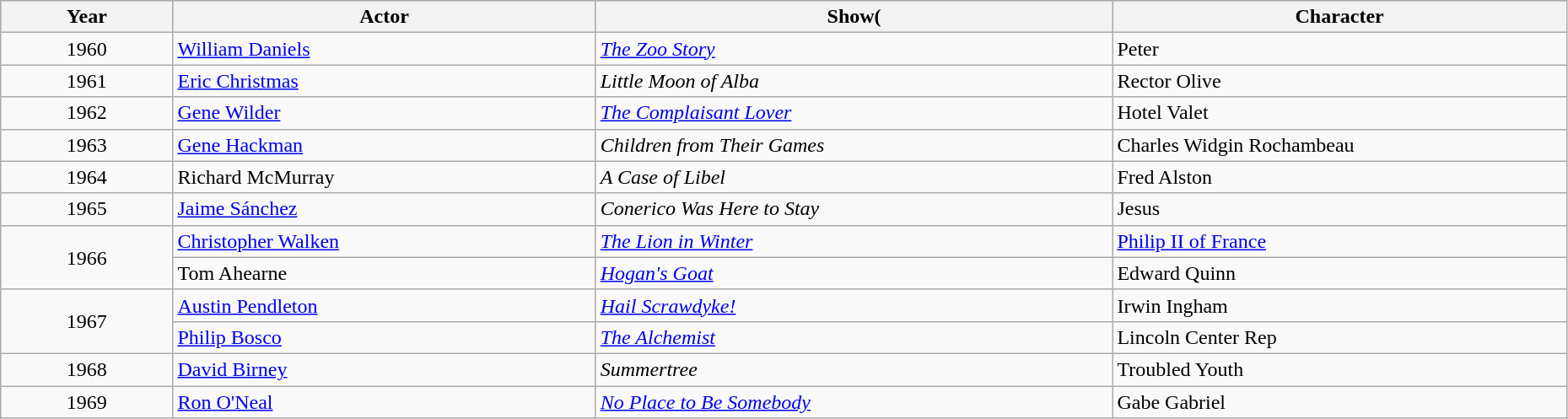<table class="wikitable" style="width:98%;">
<tr style="background:#bebebe;">
<th style="width:11%;">Year</th>
<th style="width:27%;">Actor</th>
<th style="width:33%;">Show(</th>
<th style="width:29%;">Character</th>
</tr>
<tr>
<td align="center">1960</td>
<td><a href='#'>William Daniels</a></td>
<td><em><a href='#'>The Zoo Story</a></em></td>
<td>Peter</td>
</tr>
<tr>
<td align="center">1961</td>
<td><a href='#'>Eric Christmas</a></td>
<td><em>Little Moon of Alba</em></td>
<td>Rector Olive</td>
</tr>
<tr>
<td align="center">1962</td>
<td><a href='#'>Gene Wilder</a></td>
<td><em><a href='#'>The Complaisant Lover</a></em></td>
<td>Hotel Valet</td>
</tr>
<tr>
<td align="center">1963</td>
<td><a href='#'>Gene Hackman</a></td>
<td><em>Children from Their Games</em></td>
<td>Charles Widgin Rochambeau</td>
</tr>
<tr>
<td align="center">1964</td>
<td>Richard McMurray</td>
<td><em>A Case of Libel</em></td>
<td>Fred Alston</td>
</tr>
<tr>
<td align="center">1965</td>
<td><a href='#'>Jaime Sánchez</a></td>
<td><em>Conerico Was Here to Stay</em></td>
<td>Jesus</td>
</tr>
<tr>
<td rowspan="2" align="center">1966</td>
<td><a href='#'>Christopher Walken</a></td>
<td><em><a href='#'>The Lion in Winter</a></em></td>
<td><a href='#'>Philip II of France</a></td>
</tr>
<tr>
<td>Tom Ahearne </td>
<td><em><a href='#'>Hogan's Goat</a></em></td>
<td>Edward Quinn</td>
</tr>
<tr>
<td rowspan="2" align="center">1967</td>
<td><a href='#'>Austin Pendleton</a></td>
<td><em><a href='#'>Hail Scrawdyke!</a></em></td>
<td>Irwin Ingham</td>
</tr>
<tr>
<td><a href='#'>Philip Bosco</a> </td>
<td><em><a href='#'>The Alchemist</a></em></td>
<td>Lincoln Center Rep</td>
</tr>
<tr>
<td align="center">1968</td>
<td><a href='#'>David Birney</a></td>
<td><em>Summertree</em></td>
<td>Troubled Youth</td>
</tr>
<tr>
<td align="center">1969</td>
<td><a href='#'>Ron O'Neal</a></td>
<td><em><a href='#'>No Place to Be Somebody</a></em></td>
<td>Gabe Gabriel</td>
</tr>
</table>
